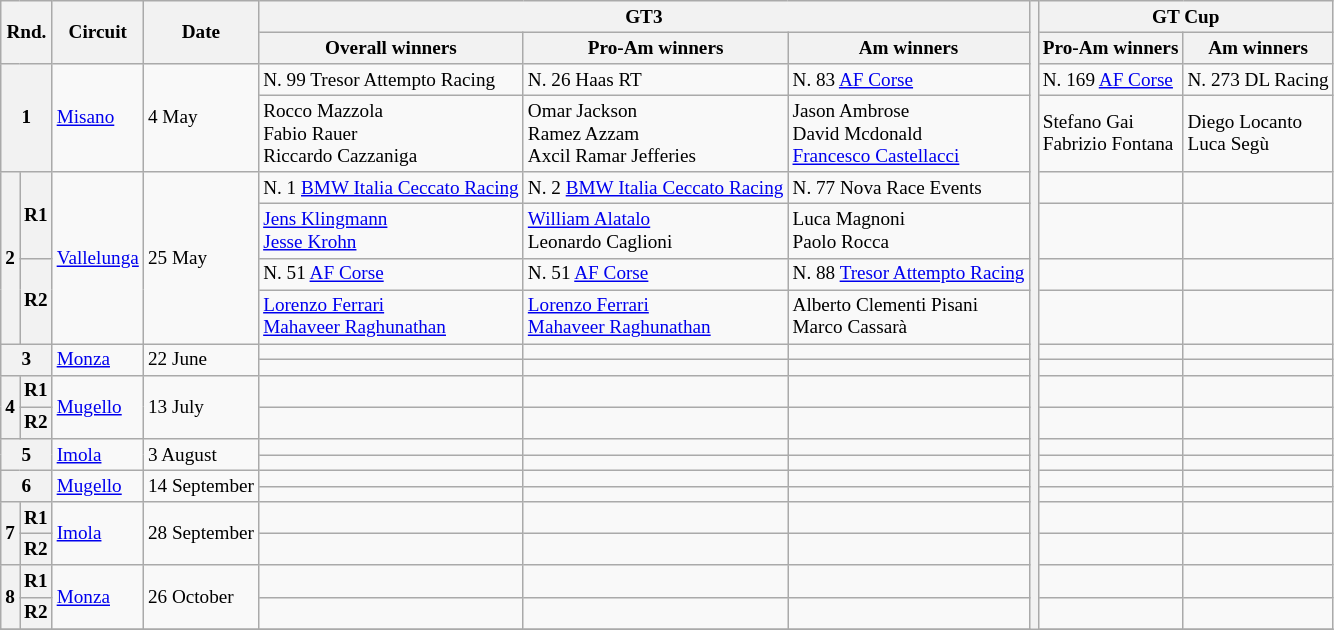<table class="wikitable" style="font-size:80%;">
<tr>
<th colspan="2" rowspan="2">Rnd.</th>
<th rowspan="2">Circuit</th>
<th rowspan="2">Date</th>
<th colspan=3>GT3</th>
<th rowspan="27"></th>
<th colspan=3>GT Cup</th>
</tr>
<tr>
<th>Overall winners</th>
<th>Pro-Am winners</th>
<th>Am winners</th>
<th>Pro-Am winners</th>
<th>Am winners</th>
</tr>
<tr>
<th colspan="2" rowspan="2">1</th>
<td rowspan="2"> <a href='#'>Misano</a></td>
<td rowspan="2">4 May</td>
<td> N. 99 Tresor Attempto Racing</td>
<td> N. 26 Haas RT</td>
<td> N. 83 <a href='#'>AF Corse</a></td>
<td> N. 169 <a href='#'>AF Corse</a></td>
<td> N. 273 DL Racing</td>
</tr>
<tr>
<td> Rocco Mazzola<br> Fabio Rauer<br> Riccardo Cazzaniga</td>
<td> Omar Jackson<br> Ramez Azzam<br> Axcil Ramar Jefferies</td>
<td> Jason Ambrose<br> David Mcdonald<br> <a href='#'>Francesco Castellacci</a></td>
<td> Stefano Gai<br> Fabrizio Fontana</td>
<td> Diego Locanto<br> Luca Segù</td>
</tr>
<tr>
<th rowspan="4">2</th>
<th rowspan="2">R1</th>
<td rowspan="4"> <a href='#'>Vallelunga</a></td>
<td rowspan="4">25 May</td>
<td> N. 1 <a href='#'>BMW Italia Ceccato Racing</a></td>
<td> N. 2 <a href='#'>BMW Italia Ceccato Racing</a></td>
<td> N. 77 Nova Race Events</td>
<td></td>
<td></td>
</tr>
<tr>
<td> <a href='#'>Jens Klingmann</a><br> <a href='#'>Jesse Krohn</a></td>
<td> <a href='#'>William Alatalo</a><br> Leonardo Caglioni</td>
<td> Luca Magnoni<br> Paolo Rocca</td>
<td></td>
<td></td>
</tr>
<tr>
<th rowspan="2">R2</th>
<td> N. 51 <a href='#'>AF Corse</a></td>
<td> N. 51 <a href='#'>AF Corse</a></td>
<td> N. 88 <a href='#'>Tresor Attempto Racing</a></td>
<td></td>
<td></td>
</tr>
<tr>
<td> <a href='#'>Lorenzo Ferrari</a><br> <a href='#'>Mahaveer Raghunathan</a></td>
<td> <a href='#'>Lorenzo Ferrari</a><br> <a href='#'>Mahaveer Raghunathan</a></td>
<td> Alberto Clementi Pisani<br> Marco Cassarà</td>
<td></td>
<td></td>
</tr>
<tr>
<th colspan="2" rowspan="2">3</th>
<td rowspan="2"> <a href='#'>Monza</a></td>
<td rowspan="2">22 June</td>
<td></td>
<td></td>
<td></td>
<td></td>
<td></td>
</tr>
<tr>
<td></td>
<td></td>
<td></td>
<td></td>
<td></td>
</tr>
<tr>
<th rowspan="2">4</th>
<th>R1</th>
<td rowspan="2"> <a href='#'>Mugello</a></td>
<td rowspan="2">13 July</td>
<td></td>
<td></td>
<td></td>
<td></td>
<td></td>
</tr>
<tr>
<th>R2</th>
<td></td>
<td></td>
<td></td>
<td></td>
<td></td>
</tr>
<tr>
<th colspan="2" rowspan="2">5</th>
<td rowspan="2"> <a href='#'>Imola</a></td>
<td rowspan="2">3 August</td>
<td></td>
<td></td>
<td></td>
<td></td>
<td></td>
</tr>
<tr>
<td></td>
<td></td>
<td></td>
<td></td>
<td></td>
</tr>
<tr>
<th colspan="2" rowspan="2">6</th>
<td rowspan="2"> <a href='#'>Mugello</a></td>
<td rowspan="2">14 September</td>
<td></td>
<td></td>
<td></td>
<td></td>
<td></td>
</tr>
<tr>
<td></td>
<td></td>
<td></td>
<td></td>
<td></td>
</tr>
<tr>
<th rowspan="2">7</th>
<th>R1</th>
<td rowspan="2"> <a href='#'>Imola</a></td>
<td rowspan="2">28 September</td>
<td></td>
<td></td>
<td></td>
<td></td>
<td></td>
</tr>
<tr>
<th>R2</th>
<td></td>
<td></td>
<td></td>
<td></td>
<td></td>
</tr>
<tr>
<th rowspan="2">8</th>
<th>R1</th>
<td rowspan="2"> <a href='#'>Monza</a></td>
<td rowspan="2">26 October</td>
<td></td>
<td></td>
<td></td>
<td></td>
<td></td>
</tr>
<tr>
<th>R2</th>
<td></td>
<td></td>
<td></td>
<td></td>
<td></td>
</tr>
<tr>
</tr>
</table>
